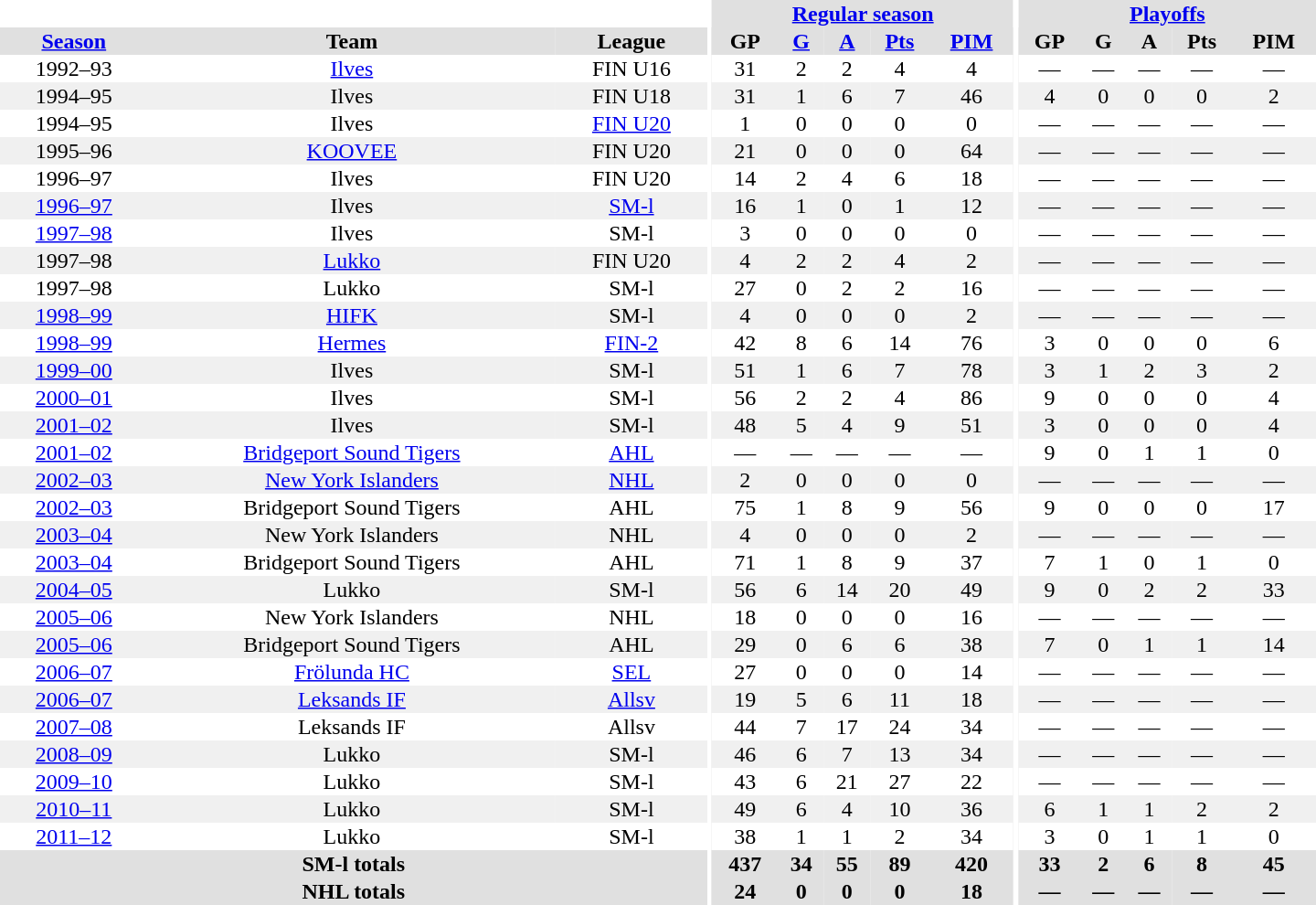<table border="0" cellpadding="1" cellspacing="0" style="text-align:center; width:60em">
<tr bgcolor="#e0e0e0">
<th colspan="3" bgcolor="#ffffff"></th>
<th rowspan="100" bgcolor="#ffffff"></th>
<th colspan="5"><a href='#'>Regular season</a></th>
<th rowspan="100" bgcolor="#ffffff"></th>
<th colspan="5"><a href='#'>Playoffs</a></th>
</tr>
<tr bgcolor="#e0e0e0">
<th><a href='#'>Season</a></th>
<th>Team</th>
<th>League</th>
<th>GP</th>
<th><a href='#'>G</a></th>
<th><a href='#'>A</a></th>
<th><a href='#'>Pts</a></th>
<th><a href='#'>PIM</a></th>
<th>GP</th>
<th>G</th>
<th>A</th>
<th>Pts</th>
<th>PIM</th>
</tr>
<tr>
<td>1992–93</td>
<td><a href='#'>Ilves</a></td>
<td>FIN U16</td>
<td>31</td>
<td>2</td>
<td>2</td>
<td>4</td>
<td>4</td>
<td>—</td>
<td>—</td>
<td>—</td>
<td>—</td>
<td>—</td>
</tr>
<tr bgcolor="#f0f0f0">
<td>1994–95</td>
<td>Ilves</td>
<td>FIN U18</td>
<td>31</td>
<td>1</td>
<td>6</td>
<td>7</td>
<td>46</td>
<td>4</td>
<td>0</td>
<td>0</td>
<td>0</td>
<td>2</td>
</tr>
<tr>
<td>1994–95</td>
<td>Ilves</td>
<td><a href='#'>FIN U20</a></td>
<td>1</td>
<td>0</td>
<td>0</td>
<td>0</td>
<td>0</td>
<td>—</td>
<td>—</td>
<td>—</td>
<td>—</td>
<td>—</td>
</tr>
<tr bgcolor="#f0f0f0">
<td>1995–96</td>
<td><a href='#'>KOOVEE</a></td>
<td>FIN U20</td>
<td>21</td>
<td>0</td>
<td>0</td>
<td>0</td>
<td>64</td>
<td>—</td>
<td>—</td>
<td>—</td>
<td>—</td>
<td>—</td>
</tr>
<tr>
<td>1996–97</td>
<td>Ilves</td>
<td>FIN U20</td>
<td>14</td>
<td>2</td>
<td>4</td>
<td>6</td>
<td>18</td>
<td>—</td>
<td>—</td>
<td>—</td>
<td>—</td>
<td>—</td>
</tr>
<tr bgcolor="#f0f0f0">
<td><a href='#'>1996–97</a></td>
<td>Ilves</td>
<td><a href='#'>SM-l</a></td>
<td>16</td>
<td>1</td>
<td>0</td>
<td>1</td>
<td>12</td>
<td>—</td>
<td>—</td>
<td>—</td>
<td>—</td>
<td>—</td>
</tr>
<tr>
<td><a href='#'>1997–98</a></td>
<td>Ilves</td>
<td>SM-l</td>
<td>3</td>
<td>0</td>
<td>0</td>
<td>0</td>
<td>0</td>
<td>—</td>
<td>—</td>
<td>—</td>
<td>—</td>
<td>—</td>
</tr>
<tr bgcolor="#f0f0f0">
<td>1997–98</td>
<td><a href='#'>Lukko</a></td>
<td>FIN U20</td>
<td>4</td>
<td>2</td>
<td>2</td>
<td>4</td>
<td>2</td>
<td>—</td>
<td>—</td>
<td>—</td>
<td>—</td>
<td>—</td>
</tr>
<tr>
<td>1997–98</td>
<td>Lukko</td>
<td>SM-l</td>
<td>27</td>
<td>0</td>
<td>2</td>
<td>2</td>
<td>16</td>
<td>—</td>
<td>—</td>
<td>—</td>
<td>—</td>
<td>—</td>
</tr>
<tr bgcolor="#f0f0f0">
<td><a href='#'>1998–99</a></td>
<td><a href='#'>HIFK</a></td>
<td>SM-l</td>
<td>4</td>
<td>0</td>
<td>0</td>
<td>0</td>
<td>2</td>
<td>—</td>
<td>—</td>
<td>—</td>
<td>—</td>
<td>—</td>
</tr>
<tr>
<td><a href='#'>1998–99</a></td>
<td><a href='#'>Hermes</a></td>
<td><a href='#'>FIN-2</a></td>
<td>42</td>
<td>8</td>
<td>6</td>
<td>14</td>
<td>76</td>
<td>3</td>
<td>0</td>
<td>0</td>
<td>0</td>
<td>6</td>
</tr>
<tr bgcolor="#f0f0f0">
<td><a href='#'>1999–00</a></td>
<td>Ilves</td>
<td>SM-l</td>
<td>51</td>
<td>1</td>
<td>6</td>
<td>7</td>
<td>78</td>
<td>3</td>
<td>1</td>
<td>2</td>
<td>3</td>
<td>2</td>
</tr>
<tr>
<td><a href='#'>2000–01</a></td>
<td>Ilves</td>
<td>SM-l</td>
<td>56</td>
<td>2</td>
<td>2</td>
<td>4</td>
<td>86</td>
<td>9</td>
<td>0</td>
<td>0</td>
<td>0</td>
<td>4</td>
</tr>
<tr bgcolor="#f0f0f0">
<td><a href='#'>2001–02</a></td>
<td>Ilves</td>
<td>SM-l</td>
<td>48</td>
<td>5</td>
<td>4</td>
<td>9</td>
<td>51</td>
<td>3</td>
<td>0</td>
<td>0</td>
<td>0</td>
<td>4</td>
</tr>
<tr>
<td><a href='#'>2001–02</a></td>
<td><a href='#'>Bridgeport Sound Tigers</a></td>
<td><a href='#'>AHL</a></td>
<td>—</td>
<td>—</td>
<td>—</td>
<td>—</td>
<td>—</td>
<td>9</td>
<td>0</td>
<td>1</td>
<td>1</td>
<td>0</td>
</tr>
<tr bgcolor="#f0f0f0">
<td><a href='#'>2002–03</a></td>
<td><a href='#'>New York Islanders</a></td>
<td><a href='#'>NHL</a></td>
<td>2</td>
<td>0</td>
<td>0</td>
<td>0</td>
<td>0</td>
<td>—</td>
<td>—</td>
<td>—</td>
<td>—</td>
<td>—</td>
</tr>
<tr>
<td><a href='#'>2002–03</a></td>
<td>Bridgeport Sound Tigers</td>
<td>AHL</td>
<td>75</td>
<td>1</td>
<td>8</td>
<td>9</td>
<td>56</td>
<td>9</td>
<td>0</td>
<td>0</td>
<td>0</td>
<td>17</td>
</tr>
<tr bgcolor="#f0f0f0">
<td><a href='#'>2003–04</a></td>
<td>New York Islanders</td>
<td>NHL</td>
<td>4</td>
<td>0</td>
<td>0</td>
<td>0</td>
<td>2</td>
<td>—</td>
<td>—</td>
<td>—</td>
<td>—</td>
<td>—</td>
</tr>
<tr>
<td><a href='#'>2003–04</a></td>
<td>Bridgeport Sound Tigers</td>
<td>AHL</td>
<td>71</td>
<td>1</td>
<td>8</td>
<td>9</td>
<td>37</td>
<td>7</td>
<td>1</td>
<td>0</td>
<td>1</td>
<td>0</td>
</tr>
<tr bgcolor="#f0f0f0">
<td><a href='#'>2004–05</a></td>
<td>Lukko</td>
<td>SM-l</td>
<td>56</td>
<td>6</td>
<td>14</td>
<td>20</td>
<td>49</td>
<td>9</td>
<td>0</td>
<td>2</td>
<td>2</td>
<td>33</td>
</tr>
<tr>
<td><a href='#'>2005–06</a></td>
<td>New York Islanders</td>
<td>NHL</td>
<td>18</td>
<td>0</td>
<td>0</td>
<td>0</td>
<td>16</td>
<td>—</td>
<td>—</td>
<td>—</td>
<td>—</td>
<td>—</td>
</tr>
<tr bgcolor="#f0f0f0">
<td><a href='#'>2005–06</a></td>
<td>Bridgeport Sound Tigers</td>
<td>AHL</td>
<td>29</td>
<td>0</td>
<td>6</td>
<td>6</td>
<td>38</td>
<td>7</td>
<td>0</td>
<td>1</td>
<td>1</td>
<td>14</td>
</tr>
<tr>
<td><a href='#'>2006–07</a></td>
<td><a href='#'>Frölunda HC</a></td>
<td><a href='#'>SEL</a></td>
<td>27</td>
<td>0</td>
<td>0</td>
<td>0</td>
<td>14</td>
<td>—</td>
<td>—</td>
<td>—</td>
<td>—</td>
<td>—</td>
</tr>
<tr bgcolor="#f0f0f0">
<td><a href='#'>2006–07</a></td>
<td><a href='#'>Leksands IF</a></td>
<td><a href='#'>Allsv</a></td>
<td>19</td>
<td>5</td>
<td>6</td>
<td>11</td>
<td>18</td>
<td>—</td>
<td>—</td>
<td>—</td>
<td>—</td>
<td>—</td>
</tr>
<tr>
<td><a href='#'>2007–08</a></td>
<td>Leksands IF</td>
<td>Allsv</td>
<td>44</td>
<td>7</td>
<td>17</td>
<td>24</td>
<td>34</td>
<td>—</td>
<td>—</td>
<td>—</td>
<td>—</td>
<td>—</td>
</tr>
<tr bgcolor="#f0f0f0">
<td><a href='#'>2008–09</a></td>
<td>Lukko</td>
<td>SM-l</td>
<td>46</td>
<td>6</td>
<td>7</td>
<td>13</td>
<td>34</td>
<td>—</td>
<td>—</td>
<td>—</td>
<td>—</td>
<td>—</td>
</tr>
<tr>
<td><a href='#'>2009–10</a></td>
<td>Lukko</td>
<td>SM-l</td>
<td>43</td>
<td>6</td>
<td>21</td>
<td>27</td>
<td>22</td>
<td>—</td>
<td>—</td>
<td>—</td>
<td>—</td>
<td>—</td>
</tr>
<tr bgcolor="#f0f0f0">
<td><a href='#'>2010–11</a></td>
<td>Lukko</td>
<td>SM-l</td>
<td>49</td>
<td>6</td>
<td>4</td>
<td>10</td>
<td>36</td>
<td>6</td>
<td>1</td>
<td>1</td>
<td>2</td>
<td>2</td>
</tr>
<tr>
<td><a href='#'>2011–12</a></td>
<td>Lukko</td>
<td>SM-l</td>
<td>38</td>
<td>1</td>
<td>1</td>
<td>2</td>
<td>34</td>
<td>3</td>
<td>0</td>
<td>1</td>
<td>1</td>
<td>0</td>
</tr>
<tr bgcolor="#e0e0e0">
<th colspan="3">SM-l totals</th>
<th>437</th>
<th>34</th>
<th>55</th>
<th>89</th>
<th>420</th>
<th>33</th>
<th>2</th>
<th>6</th>
<th>8</th>
<th>45</th>
</tr>
<tr bgcolor="#e0e0e0">
<th colspan="3">NHL totals</th>
<th>24</th>
<th>0</th>
<th>0</th>
<th>0</th>
<th>18</th>
<th>—</th>
<th>—</th>
<th>—</th>
<th>—</th>
<th>—</th>
</tr>
</table>
